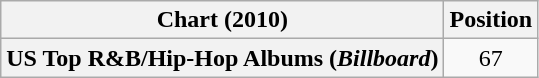<table class="wikitable plainrowheaders" style="text-align:center">
<tr>
<th scope="col">Chart (2010)</th>
<th scope="col">Position</th>
</tr>
<tr>
<th scope="row">US Top R&B/Hip-Hop Albums (<em>Billboard</em>)</th>
<td>67</td>
</tr>
</table>
